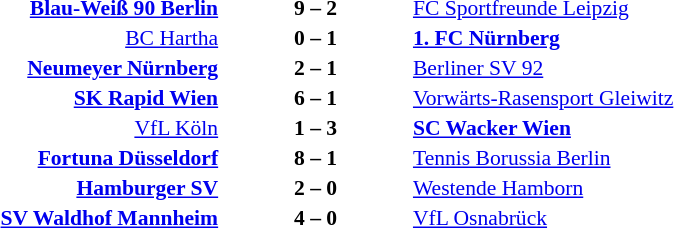<table width=100% cellspacing=1>
<tr>
<th width=25%></th>
<th width=10%></th>
<th width=25%></th>
<th></th>
</tr>
<tr style=font-size:90%>
<td align=right><strong><a href='#'>Blau-Weiß 90 Berlin</a></strong></td>
<td align=center><strong>9 – 2</strong></td>
<td><a href='#'>FC Sportfreunde Leipzig</a></td>
</tr>
<tr style=font-size:90%>
<td align=right><a href='#'>BC Hartha</a></td>
<td align=center><strong>0 – 1</strong></td>
<td><strong><a href='#'>1. FC Nürnberg</a></strong></td>
</tr>
<tr style=font-size:90%>
<td align=right><strong><a href='#'>Neumeyer Nürnberg</a></strong></td>
<td align=center><strong>2 – 1</strong></td>
<td><a href='#'>Berliner SV 92</a></td>
</tr>
<tr style=font-size:90%>
<td align=right><strong><a href='#'>SK Rapid Wien</a></strong></td>
<td align=center><strong>6 – 1</strong></td>
<td><a href='#'>Vorwärts-Rasensport Gleiwitz</a></td>
</tr>
<tr style=font-size:90%>
<td align=right><a href='#'>VfL Köln</a></td>
<td align=center><strong>1 – 3</strong></td>
<td><strong><a href='#'>SC Wacker Wien</a></strong></td>
</tr>
<tr style=font-size:90%>
<td align=right><strong><a href='#'>Fortuna Düsseldorf</a></strong></td>
<td align=center><strong>8 – 1</strong></td>
<td><a href='#'>Tennis Borussia Berlin</a></td>
</tr>
<tr style=font-size:90%>
<td align=right><strong><a href='#'>Hamburger SV</a></strong></td>
<td align=center><strong>2 – 0</strong></td>
<td><a href='#'>Westende Hamborn</a></td>
</tr>
<tr style=font-size:90%>
<td align=right><strong><a href='#'>SV Waldhof Mannheim</a></strong></td>
<td align=center><strong>4 – 0</strong></td>
<td><a href='#'>VfL Osnabrück</a></td>
</tr>
</table>
